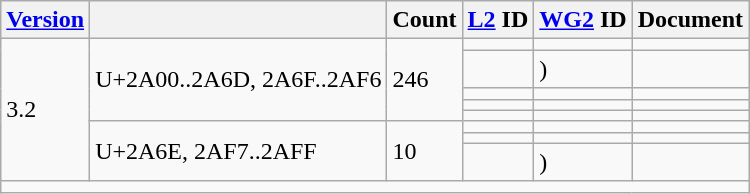<table class="wikitable sticky-header">
<tr>
<th><a href='#'>Version</a></th>
<th></th>
<th>Count</th>
<th><a href='#'>L2</a> ID</th>
<th><a href='#'>WG2</a> ID</th>
<th>Document</th>
</tr>
<tr>
<td rowspan="8">3.2</td>
<td rowspan="5">U+2A00..2A6D, 2A6F..2AF6</td>
<td rowspan="5">246</td>
<td></td>
<td></td>
<td></td>
</tr>
<tr>
<td></td>
<td> )</td>
<td></td>
</tr>
<tr>
<td></td>
<td></td>
<td></td>
</tr>
<tr>
<td></td>
<td></td>
<td></td>
</tr>
<tr>
<td></td>
<td></td>
<td></td>
</tr>
<tr>
<td rowspan="3">U+2A6E, 2AF7..2AFF</td>
<td rowspan="3">10</td>
<td></td>
<td></td>
<td></td>
</tr>
<tr>
<td></td>
<td></td>
<td></td>
</tr>
<tr>
<td></td>
<td> )</td>
<td></td>
</tr>
<tr class="sortbottom">
<td colspan="6"></td>
</tr>
</table>
